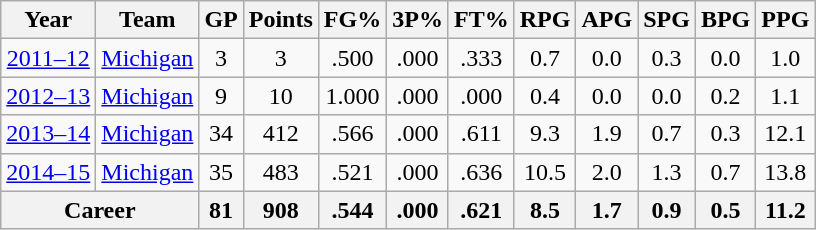<table class="wikitable"; style="text-align:center";>
<tr>
<th>Year</th>
<th>Team</th>
<th>GP</th>
<th>Points</th>
<th>FG%</th>
<th>3P%</th>
<th>FT%</th>
<th>RPG</th>
<th>APG</th>
<th>SPG</th>
<th>BPG</th>
<th>PPG</th>
</tr>
<tr>
<td><a href='#'>2011–12</a></td>
<td><a href='#'>Michigan</a></td>
<td>3</td>
<td>3</td>
<td>.500</td>
<td>.000</td>
<td>.333</td>
<td>0.7</td>
<td>0.0</td>
<td>0.3</td>
<td>0.0</td>
<td>1.0</td>
</tr>
<tr>
<td><a href='#'>2012–13</a></td>
<td><a href='#'>Michigan</a></td>
<td>9</td>
<td>10</td>
<td>1.000</td>
<td>.000</td>
<td>.000</td>
<td>0.4</td>
<td>0.0</td>
<td>0.0</td>
<td>0.2</td>
<td>1.1</td>
</tr>
<tr>
<td><a href='#'>2013–14</a></td>
<td><a href='#'>Michigan</a></td>
<td>34</td>
<td>412</td>
<td>.566</td>
<td>.000</td>
<td>.611</td>
<td>9.3</td>
<td>1.9</td>
<td>0.7</td>
<td>0.3</td>
<td>12.1</td>
</tr>
<tr>
<td><a href='#'>2014–15</a></td>
<td><a href='#'>Michigan</a></td>
<td>35</td>
<td>483</td>
<td>.521</td>
<td>.000</td>
<td>.636</td>
<td>10.5</td>
<td>2.0</td>
<td>1.3</td>
<td>0.7</td>
<td>13.8</td>
</tr>
<tr>
<th colspan=2; align=center>Career</th>
<th>81</th>
<th>908</th>
<th>.544</th>
<th>.000</th>
<th>.621</th>
<th>8.5</th>
<th>1.7</th>
<th>0.9</th>
<th>0.5</th>
<th>11.2</th>
</tr>
</table>
